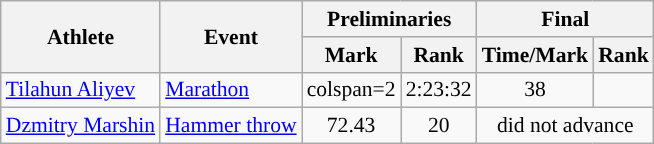<table class=wikitable style="font-size:90%;">
<tr>
<th rowspan=2>Athlete</th>
<th rowspan=2>Event</th>
<th colspan=2>Preliminaries</th>
<th colspan=2>Final</th>
</tr>
<tr>
<th>Mark</th>
<th>Rank</th>
<th>Time/Mark</th>
<th>Rank</th>
</tr>
<tr>
<td><a href='#'>Tilahun Aliyev</a></td>
<td><a href='#'>Marathon</a></td>
<td>colspan=2  </td>
<td align="center">2:23:32</td>
<td align="center">38</td>
</tr>
<tr>
<td><a href='#'>Dzmitry Marshin</a></td>
<td><a href='#'>Hammer throw</a></td>
<td align="center">72.43</td>
<td align="center">20</td>
<td align="center" colspan=2>did not advance</td>
</tr>
</table>
